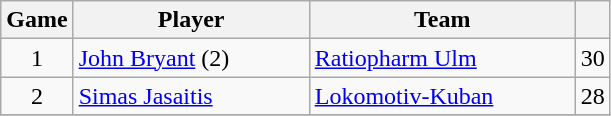<table class="wikitable sortable" style="text-align: center;">
<tr>
<th align="center">Game</th>
<th align="center" width=150>Player</th>
<th align="center" width=170>Team</th>
<th align="center"></th>
</tr>
<tr>
<td>1</td>
<td align="left"> <a href='#'>John Bryant</a> (2)</td>
<td align="left"> <a href='#'>Ratiopharm Ulm</a></td>
<td>30</td>
</tr>
<tr>
<td>2</td>
<td align="left"> <a href='#'>Simas Jasaitis</a></td>
<td align="left"> <a href='#'>Lokomotiv-Kuban</a></td>
<td>28</td>
</tr>
<tr>
</tr>
</table>
